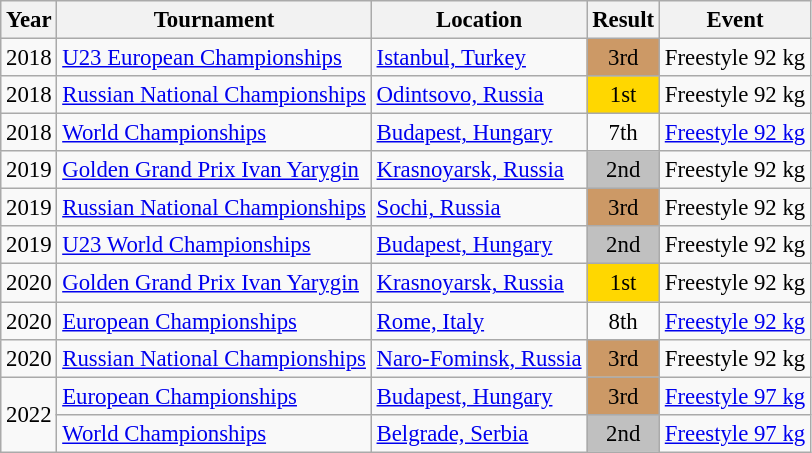<table class="wikitable" style="font-size:95%;">
<tr>
<th>Year</th>
<th>Tournament</th>
<th>Location</th>
<th>Result</th>
<th>Event</th>
</tr>
<tr>
<td>2018</td>
<td><a href='#'>U23 European Championships</a></td>
<td> <a href='#'>Istanbul, Turkey</a></td>
<td align="center" bgcolor="cc9966">3rd</td>
<td>Freestyle 92 kg</td>
</tr>
<tr>
<td>2018</td>
<td><a href='#'>Russian National Championships</a></td>
<td> <a href='#'>Odintsovo, Russia</a></td>
<td align="center" bgcolor="#FFD700">1st</td>
<td>Freestyle 92 kg</td>
</tr>
<tr>
<td>2018</td>
<td><a href='#'>World Championships</a></td>
<td> <a href='#'>Budapest, Hungary</a></td>
<td align="center" bgcolor=>7th</td>
<td><a href='#'>Freestyle 92 kg</a></td>
</tr>
<tr>
<td>2019</td>
<td><a href='#'>Golden Grand Prix Ivan Yarygin</a></td>
<td> <a href='#'>Krasnoyarsk, Russia</a></td>
<td align="center" bgcolor="C0C0C0">2nd</td>
<td>Freestyle 92 kg</td>
</tr>
<tr>
<td>2019</td>
<td><a href='#'>Russian National Championships</a></td>
<td> <a href='#'>Sochi, Russia</a></td>
<td align="center" bgcolor="cc9966">3rd</td>
<td>Freestyle 92 kg</td>
</tr>
<tr>
<td>2019</td>
<td><a href='#'>U23 World Championships</a></td>
<td> <a href='#'>Budapest, Hungary</a></td>
<td align="center" bgcolor="C0C0C0">2nd</td>
<td>Freestyle 92 kg</td>
</tr>
<tr>
<td>2020</td>
<td><a href='#'>Golden Grand Prix Ivan Yarygin</a></td>
<td> <a href='#'>Krasnoyarsk, Russia</a></td>
<td align="center" bgcolor="#FFD700">1st</td>
<td>Freestyle 92 kg</td>
</tr>
<tr>
<td>2020</td>
<td><a href='#'>European Championships</a></td>
<td> <a href='#'>Rome, Italy</a></td>
<td align="center" bgcolor=>8th</td>
<td><a href='#'>Freestyle 92 kg</a></td>
</tr>
<tr>
<td>2020</td>
<td><a href='#'>Russian National Championships</a></td>
<td> <a href='#'>Naro-Fominsk, Russia</a></td>
<td align="center" bgcolor="cc9966">3rd</td>
<td>Freestyle 92 kg</td>
</tr>
<tr>
<td rowspan=2>2022</td>
<td><a href='#'>European Championships</a></td>
<td> <a href='#'>Budapest, Hungary</a></td>
<td align="center" bgcolor="cc9966">3rd</td>
<td><a href='#'>Freestyle 97 kg</a></td>
</tr>
<tr>
<td><a href='#'>World Championships</a></td>
<td> <a href='#'>Belgrade, Serbia</a></td>
<td align="center" bgcolor=silver>2nd</td>
<td><a href='#'>Freestyle 97 kg</a></td>
</tr>
</table>
